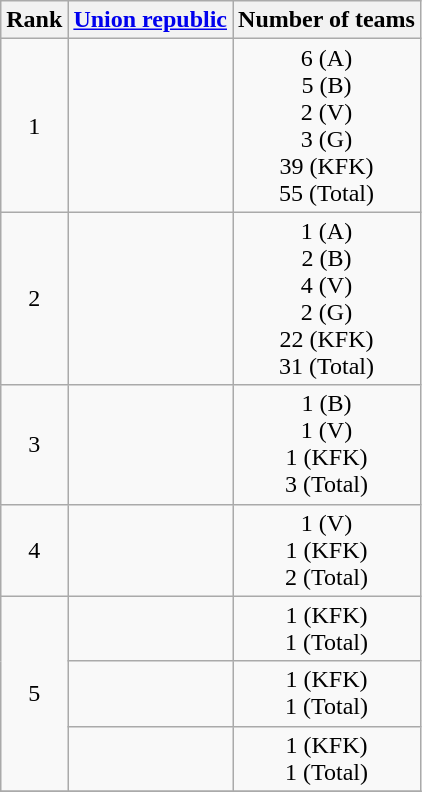<table class="wikitable">
<tr>
<th>Rank</th>
<th><a href='#'>Union republic</a></th>
<th>Number of teams</th>
</tr>
<tr>
<td align="center" rowspan=1>1</td>
<td></td>
<td align="center" rowspan=1>6 (A)<br>5 (B)<br>2 (V)<br>3 (G)<br>39 (KFK)<br>55 (Total)</td>
</tr>
<tr>
<td align="center" rowspan=1>2</td>
<td></td>
<td align="center" rowspan=1>1 (A)<br>2 (B)<br>4 (V)<br>2 (G)<br>22 (KFK)<br>31 (Total)</td>
</tr>
<tr>
<td align="center" rowspan=1>3</td>
<td></td>
<td align="center" rowspan=1>1 (B)<br>1 (V)<br>1 (KFK)<br>3 (Total)</td>
</tr>
<tr>
<td align="center" rowspan=1>4</td>
<td></td>
<td align="center" rowspan=1>1 (V)<br>1 (KFK)<br>2 (Total)</td>
</tr>
<tr>
<td align="center" rowspan=3>5</td>
<td></td>
<td align="center" rowspan=1>1 (KFK)<br>1 (Total)</td>
</tr>
<tr>
<td></td>
<td align="center" rowspan=1>1 (KFK)<br>1 (Total)</td>
</tr>
<tr>
<td></td>
<td align="center" rowspan=1>1 (KFK)<br>1 (Total)</td>
</tr>
<tr>
</tr>
</table>
